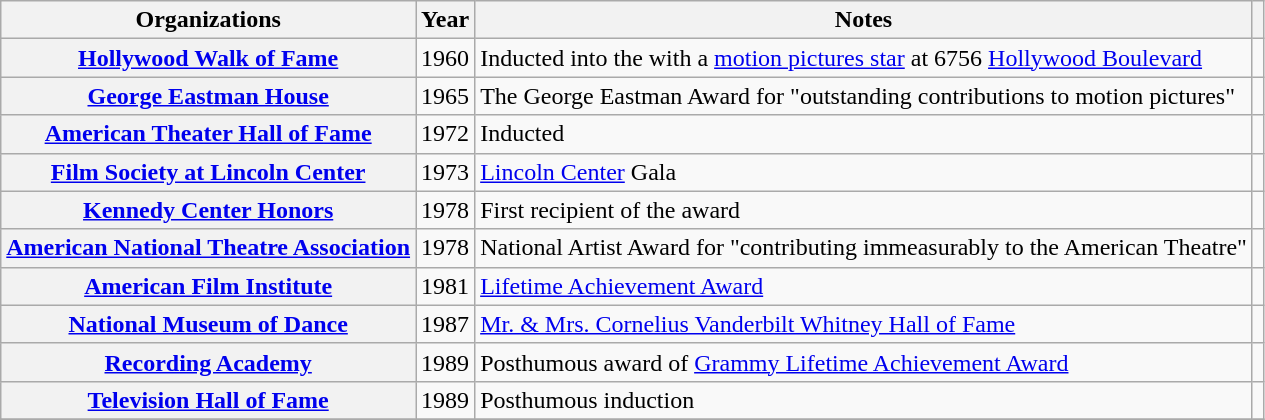<table class= "wikitable plainrowheaders sortable">
<tr>
<th scope="col">Organizations</th>
<th scope="col">Year</th>
<th scope="col">Notes</th>
<th scope="col" class="unsortable"></th>
</tr>
<tr>
<th scope="row" rowspan="1"><a href='#'>Hollywood Walk of Fame</a></th>
<td style="text-align:center;">1960</td>
<td>Inducted into the with a <a href='#'>motion pictures star</a> at 6756 <a href='#'>Hollywood Boulevard</a></td>
<td></td>
</tr>
<tr>
<th scope="row" rowspan="1"><a href='#'>George Eastman House</a></th>
<td style="text-align:center;">1965</td>
<td>The George Eastman Award for "outstanding contributions to motion pictures"</td>
<td></td>
</tr>
<tr>
<th scope="row" rowspan="1"><a href='#'>American Theater Hall of Fame</a></th>
<td style="text-align:center;">1972</td>
<td>Inducted</td>
<td></td>
</tr>
<tr>
<th scope="row" rowspan="1"><a href='#'>Film Society at Lincoln Center</a></th>
<td style="text-align:center;">1973</td>
<td><a href='#'>Lincoln Center</a> Gala</td>
<td></td>
</tr>
<tr>
<th scope="row" rowspan="1"><a href='#'>Kennedy Center Honors</a></th>
<td style="text-align:center;">1978</td>
<td>First recipient of the award</td>
<td></td>
</tr>
<tr>
<th scope="row" rowspan="1"><a href='#'>American National Theatre Association</a></th>
<td style="text-align:center;">1978</td>
<td>National Artist Award for "contributing immeasurably to the American Theatre"</td>
<td></td>
</tr>
<tr>
<th scope="row" rowspan="1"><a href='#'>American Film Institute</a></th>
<td style="text-align:center;">1981</td>
<td><a href='#'>Lifetime Achievement Award</a></td>
<td></td>
</tr>
<tr>
<th scope="row" rowspan="1"><a href='#'>National Museum of Dance</a></th>
<td style="text-align:center;">1987</td>
<td><a href='#'>Mr. & Mrs. Cornelius Vanderbilt Whitney Hall of Fame</a></td>
<td></td>
</tr>
<tr>
<th scope="row" rowspan="1"><a href='#'>Recording Academy</a></th>
<td style="text-align:center;">1989</td>
<td>Posthumous award of <a href='#'>Grammy Lifetime Achievement Award</a></td>
<td></td>
</tr>
<tr>
<th scope="row" rowspan="1"><a href='#'>Television Hall of Fame</a></th>
<td style="text-align:center;">1989</td>
<td>Posthumous induction</td>
<td></td>
</tr>
<tr>
</tr>
</table>
